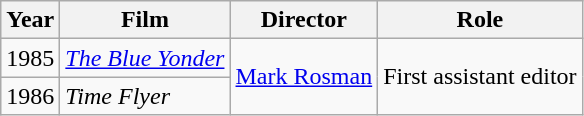<table class="wikitable">
<tr>
<th>Year</th>
<th>Film</th>
<th>Director</th>
<th>Role</th>
</tr>
<tr>
<td>1985</td>
<td><em><a href='#'>The Blue Yonder</a></em></td>
<td rowspan=2><a href='#'>Mark Rosman</a></td>
<td rowspan=2>First assistant editor</td>
</tr>
<tr>
<td>1986</td>
<td><em>Time Flyer</em></td>
</tr>
</table>
